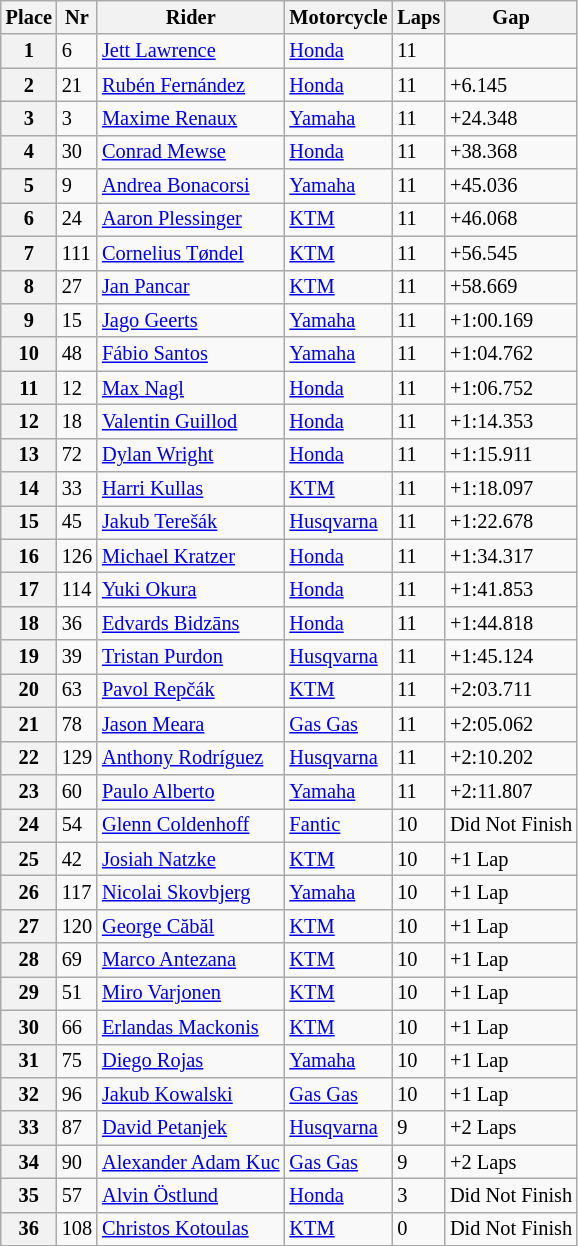<table class="wikitable" style="font-size: 85%">
<tr>
<th>Place</th>
<th>Nr</th>
<th>Rider</th>
<th>Motorcycle</th>
<th>Laps</th>
<th>Gap</th>
</tr>
<tr>
<th>1</th>
<td>6</td>
<td> <a href='#'>Jett Lawrence</a></td>
<td><a href='#'>Honda</a></td>
<td>11</td>
<td></td>
</tr>
<tr>
<th>2</th>
<td>21</td>
<td> <a href='#'>Rubén Fernández</a></td>
<td><a href='#'>Honda</a></td>
<td>11</td>
<td>+6.145</td>
</tr>
<tr>
<th>3</th>
<td>3</td>
<td> <a href='#'>Maxime Renaux</a></td>
<td><a href='#'>Yamaha</a></td>
<td>11</td>
<td>+24.348</td>
</tr>
<tr>
<th>4</th>
<td>30</td>
<td> <a href='#'>Conrad Mewse</a></td>
<td><a href='#'>Honda</a></td>
<td>11</td>
<td>+38.368</td>
</tr>
<tr>
<th>5</th>
<td>9</td>
<td> <a href='#'>Andrea Bonacorsi</a></td>
<td><a href='#'>Yamaha</a></td>
<td>11</td>
<td>+45.036</td>
</tr>
<tr>
<th>6</th>
<td>24</td>
<td> <a href='#'>Aaron Plessinger</a></td>
<td><a href='#'>KTM</a></td>
<td>11</td>
<td>+46.068</td>
</tr>
<tr>
<th>7</th>
<td>111</td>
<td> <a href='#'>Cornelius Tøndel</a></td>
<td><a href='#'>KTM</a></td>
<td>11</td>
<td>+56.545</td>
</tr>
<tr>
<th>8</th>
<td>27</td>
<td> <a href='#'>Jan Pancar</a></td>
<td><a href='#'>KTM</a></td>
<td>11</td>
<td>+58.669</td>
</tr>
<tr>
<th>9</th>
<td>15</td>
<td> <a href='#'>Jago Geerts</a></td>
<td><a href='#'>Yamaha</a></td>
<td>11</td>
<td>+1:00.169</td>
</tr>
<tr>
<th>10</th>
<td>48</td>
<td> <a href='#'>Fábio Santos</a></td>
<td><a href='#'>Yamaha</a></td>
<td>11</td>
<td>+1:04.762</td>
</tr>
<tr>
<th>11</th>
<td>12</td>
<td> <a href='#'>Max Nagl</a></td>
<td><a href='#'>Honda</a></td>
<td>11</td>
<td>+1:06.752</td>
</tr>
<tr>
<th>12</th>
<td>18</td>
<td> <a href='#'>Valentin Guillod</a></td>
<td><a href='#'>Honda</a></td>
<td>11</td>
<td>+1:14.353</td>
</tr>
<tr>
<th>13</th>
<td>72</td>
<td> <a href='#'>Dylan Wright</a></td>
<td><a href='#'>Honda</a></td>
<td>11</td>
<td>+1:15.911</td>
</tr>
<tr>
<th>14</th>
<td>33</td>
<td> <a href='#'>Harri Kullas</a></td>
<td><a href='#'>KTM</a></td>
<td>11</td>
<td>+1:18.097</td>
</tr>
<tr>
<th>15</th>
<td>45</td>
<td> <a href='#'>Jakub Terešák</a></td>
<td><a href='#'>Husqvarna</a></td>
<td>11</td>
<td>+1:22.678</td>
</tr>
<tr>
<th>16</th>
<td>126</td>
<td> <a href='#'>Michael Kratzer</a></td>
<td><a href='#'>Honda</a></td>
<td>11</td>
<td>+1:34.317</td>
</tr>
<tr>
<th>17</th>
<td>114</td>
<td> <a href='#'>Yuki Okura</a></td>
<td><a href='#'>Honda</a></td>
<td>11</td>
<td>+1:41.853</td>
</tr>
<tr>
<th>18</th>
<td>36</td>
<td> <a href='#'>Edvards Bidzāns</a></td>
<td><a href='#'>Honda</a></td>
<td>11</td>
<td>+1:44.818</td>
</tr>
<tr>
<th>19</th>
<td>39</td>
<td> <a href='#'>Tristan Purdon</a></td>
<td><a href='#'>Husqvarna</a></td>
<td>11</td>
<td>+1:45.124</td>
</tr>
<tr>
<th>20</th>
<td>63</td>
<td> <a href='#'>Pavol Repčák</a></td>
<td><a href='#'>KTM</a></td>
<td>11</td>
<td>+2:03.711</td>
</tr>
<tr>
<th>21</th>
<td>78</td>
<td> <a href='#'>Jason Meara</a></td>
<td><a href='#'>Gas Gas</a></td>
<td>11</td>
<td>+2:05.062</td>
</tr>
<tr>
<th>22</th>
<td>129</td>
<td> <a href='#'>Anthony Rodríguez</a></td>
<td><a href='#'>Husqvarna</a></td>
<td>11</td>
<td>+2:10.202</td>
</tr>
<tr>
<th>23</th>
<td>60</td>
<td> <a href='#'>Paulo Alberto</a></td>
<td><a href='#'>Yamaha</a></td>
<td>11</td>
<td>+2:11.807</td>
</tr>
<tr>
<th>24</th>
<td>54</td>
<td> <a href='#'>Glenn Coldenhoff</a></td>
<td><a href='#'>Fantic</a></td>
<td>10</td>
<td>Did Not Finish</td>
</tr>
<tr>
<th>25</th>
<td>42</td>
<td> <a href='#'>Josiah Natzke</a></td>
<td><a href='#'>KTM</a></td>
<td>10</td>
<td>+1 Lap</td>
</tr>
<tr>
<th>26</th>
<td>117</td>
<td> <a href='#'>Nicolai Skovbjerg</a></td>
<td><a href='#'>Yamaha</a></td>
<td>10</td>
<td>+1 Lap</td>
</tr>
<tr>
<th>27</th>
<td>120</td>
<td> <a href='#'>George Căbăl</a></td>
<td><a href='#'>KTM</a></td>
<td>10</td>
<td>+1 Lap</td>
</tr>
<tr>
<th>28</th>
<td>69</td>
<td> <a href='#'>Marco Antezana</a></td>
<td><a href='#'>KTM</a></td>
<td>10</td>
<td>+1 Lap</td>
</tr>
<tr>
<th>29</th>
<td>51</td>
<td> <a href='#'>Miro Varjonen</a></td>
<td><a href='#'>KTM</a></td>
<td>10</td>
<td>+1 Lap</td>
</tr>
<tr>
<th>30</th>
<td>66</td>
<td> <a href='#'>Erlandas Mackonis</a></td>
<td><a href='#'>KTM</a></td>
<td>10</td>
<td>+1 Lap</td>
</tr>
<tr>
<th>31</th>
<td>75</td>
<td> <a href='#'>Diego Rojas</a></td>
<td><a href='#'>Yamaha</a></td>
<td>10</td>
<td>+1 Lap</td>
</tr>
<tr>
<th>32</th>
<td>96</td>
<td> <a href='#'>Jakub Kowalski</a></td>
<td><a href='#'>Gas Gas</a></td>
<td>10</td>
<td>+1 Lap</td>
</tr>
<tr>
<th>33</th>
<td>87</td>
<td> <a href='#'>David Petanjek</a></td>
<td><a href='#'>Husqvarna</a></td>
<td>9</td>
<td>+2 Laps</td>
</tr>
<tr>
<th>34</th>
<td>90</td>
<td> <a href='#'>Alexander Adam Kuc</a></td>
<td><a href='#'>Gas Gas</a></td>
<td>9</td>
<td>+2 Laps</td>
</tr>
<tr>
<th>35</th>
<td>57</td>
<td> <a href='#'>Alvin Östlund</a></td>
<td><a href='#'>Honda</a></td>
<td>3</td>
<td>Did Not Finish</td>
</tr>
<tr>
<th>36</th>
<td>108</td>
<td> <a href='#'>Christos Kotoulas</a></td>
<td><a href='#'>KTM</a></td>
<td>0</td>
<td>Did Not Finish</td>
</tr>
</table>
